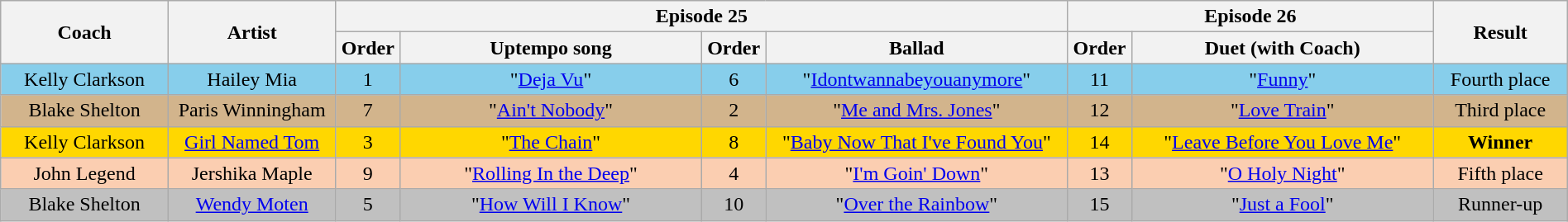<table class="wikitable" style="text-align:center; width:100%">
<tr>
<th rowspan="2" width="10%">Coach</th>
<th rowspan="2" width="10%">Artist</th>
<th colspan="4">Episode 25 </th>
<th colspan="2">Episode 26 </th>
<th rowspan="2" width="08%">Result</th>
</tr>
<tr>
<th scope="col" width="02%">Order</th>
<th scope="col" width="18%">Uptempo song</th>
<th scope="col" width="02%">Order</th>
<th scope="col" width="18%">Ballad</th>
<th scope="col" width="02%">Order</th>
<th scope="col" width="18%">Duet (with Coach)</th>
</tr>
<tr style="background:skyblue">
<td>Kelly Clarkson</td>
<td>Hailey Mia</td>
<td>1</td>
<td>"<a href='#'>Deja Vu</a>"</td>
<td>6</td>
<td>"<a href='#'>Idontwannabeyouanymore</a>"</td>
<td>11</td>
<td>"<a href='#'>Funny</a>"</td>
<td>Fourth place</td>
</tr>
<tr style="background: tan">
<td>Blake Shelton</td>
<td>Paris Winningham</td>
<td>7</td>
<td>"<a href='#'>Ain't Nobody</a>"</td>
<td>2</td>
<td>"<a href='#'>Me and Mrs. Jones</a>"</td>
<td>12</td>
<td>"<a href='#'>Love Train</a>"</td>
<td>Third place</td>
</tr>
<tr style="background:gold">
<td>Kelly Clarkson</td>
<td><a href='#'>Girl Named Tom</a></td>
<td>3</td>
<td>"<a href='#'>The Chain</a>"</td>
<td>8</td>
<td>"<a href='#'>Baby Now That I've Found You</a>"</td>
<td>14</td>
<td>"<a href='#'>Leave Before You Love Me</a>"</td>
<td><strong>Winner</strong></td>
</tr>
<tr style="background:#fbceb1">
<td>John Legend</td>
<td>Jershika Maple</td>
<td>9</td>
<td>"<a href='#'>Rolling In the Deep</a>"</td>
<td>4</td>
<td>"<a href='#'>I'm Goin' Down</a>"</td>
<td>13</td>
<td>"<a href='#'>O Holy Night</a>"</td>
<td>Fifth place</td>
</tr>
<tr style="background: silver">
<td>Blake Shelton</td>
<td><a href='#'>Wendy Moten</a></td>
<td>5</td>
<td>"<a href='#'>How Will I Know</a>"</td>
<td>10</td>
<td>"<a href='#'>Over the Rainbow</a>"</td>
<td>15</td>
<td>"<a href='#'>Just a Fool</a>"</td>
<td>Runner-up</td>
</tr>
</table>
